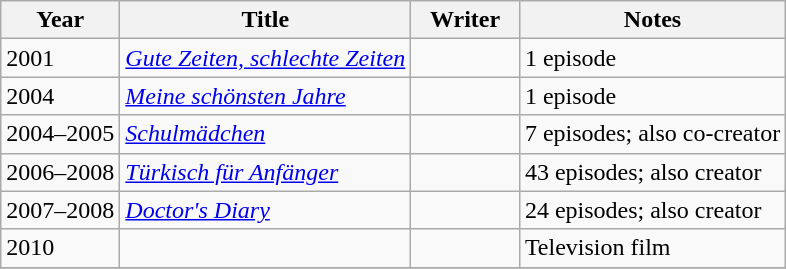<table class="wikitable">
<tr>
<th>Year</th>
<th>Title</th>
<th width=65>Writer</th>
<th>Notes</th>
</tr>
<tr>
<td>2001</td>
<td><em><a href='#'>Gute Zeiten, schlechte Zeiten</a></em></td>
<td></td>
<td>1 episode</td>
</tr>
<tr>
<td>2004</td>
<td><em><a href='#'>Meine schönsten Jahre</a></em></td>
<td></td>
<td>1 episode</td>
</tr>
<tr>
<td>2004–2005</td>
<td><em><a href='#'>Schulmädchen</a></em></td>
<td></td>
<td>7 episodes; also co-creator</td>
</tr>
<tr>
<td>2006–2008</td>
<td><em><a href='#'>Türkisch für Anfänger</a></em></td>
<td></td>
<td>43 episodes; also creator</td>
</tr>
<tr>
<td>2007–2008</td>
<td><em><a href='#'>Doctor's Diary</a></em></td>
<td></td>
<td>24 episodes; also creator</td>
</tr>
<tr>
<td>2010</td>
<td><em></em></td>
<td></td>
<td>Television film</td>
</tr>
<tr>
</tr>
</table>
